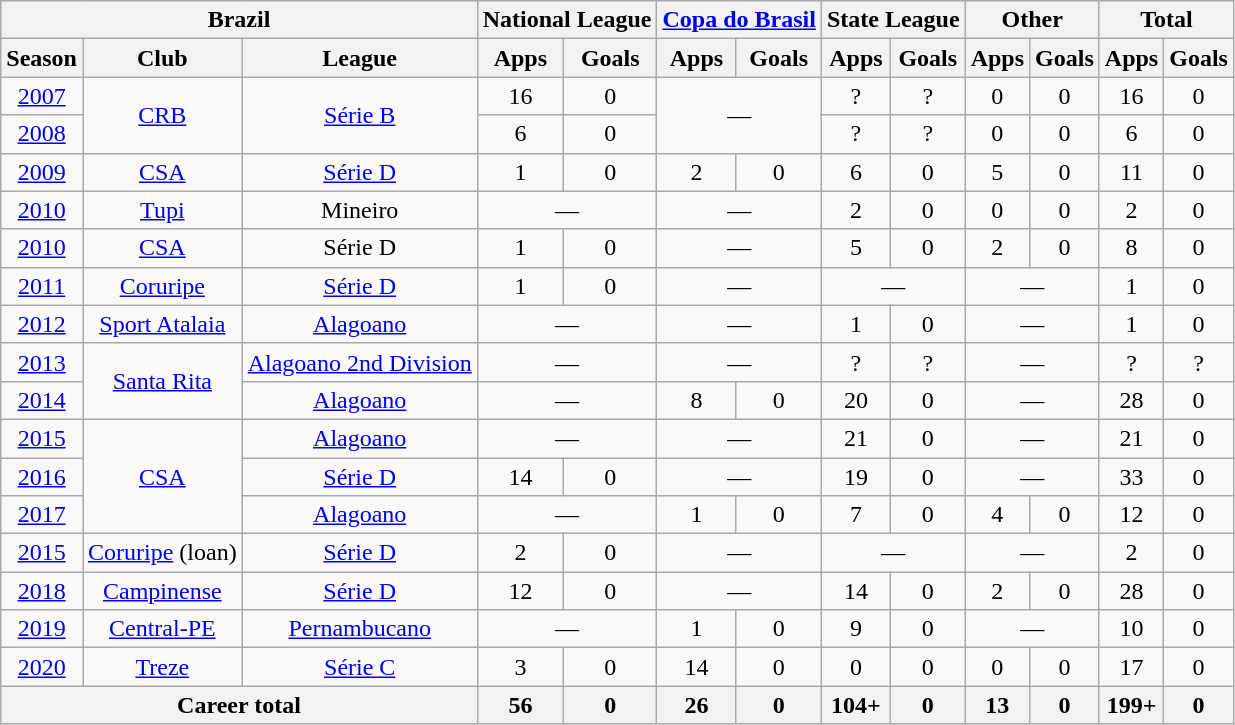<table class="wikitable" style="text-align:center">
<tr>
<th colspan=3>Brazil</th>
<th colspan=2>National League</th>
<th colspan=2><a href='#'>Copa do Brasil</a></th>
<th colspan=2>State League</th>
<th colspan=2>Other</th>
<th colspan=2>Total</th>
</tr>
<tr>
<th>Season</th>
<th>Club</th>
<th>League</th>
<th>Apps</th>
<th>Goals</th>
<th>Apps</th>
<th>Goals</th>
<th>Apps</th>
<th>Goals</th>
<th>Apps</th>
<th>Goals</th>
<th>Apps</th>
<th>Goals</th>
</tr>
<tr>
<td><a href='#'>2007</a></td>
<td rowspan=2><a href='#'>CRB</a></td>
<td rowspan=2><a href='#'>Série B</a></td>
<td>16</td>
<td>0</td>
<td rowspan=2 colspan=2>—</td>
<td>?</td>
<td>?</td>
<td>0</td>
<td>0</td>
<td>16</td>
<td>0</td>
</tr>
<tr>
<td><a href='#'>2008</a></td>
<td>6</td>
<td>0</td>
<td>?</td>
<td>?</td>
<td>0</td>
<td>0</td>
<td>6</td>
<td>0</td>
</tr>
<tr>
<td><a href='#'>2009</a></td>
<td><a href='#'>CSA</a></td>
<td><a href='#'>Série D</a></td>
<td>1</td>
<td>0</td>
<td>2</td>
<td>0</td>
<td>6</td>
<td>0</td>
<td>5</td>
<td>0</td>
<td>11</td>
<td>0</td>
</tr>
<tr>
<td><a href='#'>2010</a></td>
<td><a href='#'>Tupi</a></td>
<td>Mineiro</td>
<td colspan=2>—</td>
<td colspan=2>—</td>
<td>2</td>
<td>0</td>
<td>0</td>
<td>0</td>
<td>2</td>
<td>0</td>
</tr>
<tr>
<td><a href='#'>2010</a></td>
<td><a href='#'>CSA</a></td>
<td>Série D</td>
<td>1</td>
<td>0</td>
<td colspan=2>—</td>
<td>5</td>
<td>0</td>
<td>2</td>
<td>0</td>
<td>8</td>
<td>0</td>
</tr>
<tr>
<td><a href='#'>2011</a></td>
<td><a href='#'>Coruripe</a></td>
<td><a href='#'>Série D</a></td>
<td>1</td>
<td>0</td>
<td colspan=2>—</td>
<td colspan=2>—</td>
<td colspan=2>—</td>
<td>1</td>
<td>0</td>
</tr>
<tr>
<td><a href='#'>2012</a></td>
<td><a href='#'>Sport Atalaia</a></td>
<td><a href='#'>Alagoano</a></td>
<td colspan=2>—</td>
<td colspan=2>—</td>
<td>1</td>
<td>0</td>
<td colspan=2>—</td>
<td>1</td>
<td>0</td>
</tr>
<tr>
<td><a href='#'>2013</a></td>
<td rowspan=2><a href='#'>Santa Rita</a></td>
<td><a href='#'>Alagoano 2nd Division</a></td>
<td colspan=2>—</td>
<td colspan=2>—</td>
<td>?</td>
<td>?</td>
<td colspan=2>—</td>
<td>?</td>
<td>?</td>
</tr>
<tr>
<td><a href='#'>2014</a></td>
<td><a href='#'>Alagoano</a></td>
<td colspan=2>—</td>
<td>8</td>
<td>0</td>
<td>20</td>
<td>0</td>
<td colspan=2>—</td>
<td>28</td>
<td>0</td>
</tr>
<tr>
<td><a href='#'>2015</a></td>
<td rowspan=3><a href='#'>CSA</a></td>
<td><a href='#'>Alagoano</a></td>
<td colspan=2>—</td>
<td colspan=2>—</td>
<td>21</td>
<td>0</td>
<td colspan=2>—</td>
<td>21</td>
<td>0</td>
</tr>
<tr>
<td><a href='#'>2016</a></td>
<td><a href='#'>Série D</a></td>
<td>14</td>
<td>0</td>
<td colspan=2>—</td>
<td>19</td>
<td>0</td>
<td colspan=2>—</td>
<td>33</td>
<td>0</td>
</tr>
<tr>
<td><a href='#'>2017</a></td>
<td><a href='#'>Alagoano</a></td>
<td colspan=2>—</td>
<td>1</td>
<td>0</td>
<td>7</td>
<td>0</td>
<td>4</td>
<td>0</td>
<td>12</td>
<td>0</td>
</tr>
<tr>
<td><a href='#'>2015</a></td>
<td><a href='#'>Coruripe</a> (loan)</td>
<td><a href='#'>Série D</a></td>
<td>2</td>
<td>0</td>
<td colspan=2>—</td>
<td colspan=2>—</td>
<td colspan=2>—</td>
<td>2</td>
<td>0</td>
</tr>
<tr>
<td><a href='#'>2018</a></td>
<td><a href='#'>Campinense</a></td>
<td><a href='#'>Série D</a></td>
<td>12</td>
<td>0</td>
<td colspan=2>—</td>
<td>14</td>
<td>0</td>
<td>2</td>
<td>0</td>
<td>28</td>
<td>0</td>
</tr>
<tr>
<td><a href='#'>2019</a></td>
<td><a href='#'>Central-PE</a></td>
<td><a href='#'>Pernambucano</a></td>
<td colspan=2>—</td>
<td>1</td>
<td>0</td>
<td>9</td>
<td>0</td>
<td colspan=2>—</td>
<td>10</td>
<td>0</td>
</tr>
<tr>
<td><a href='#'>2020</a></td>
<td><a href='#'>Treze</a></td>
<td><a href='#'>Série C</a></td>
<td>3</td>
<td>0</td>
<td>14</td>
<td>0</td>
<td>0</td>
<td>0</td>
<td>0</td>
<td>0</td>
<td>17</td>
<td>0</td>
</tr>
<tr>
<th colspan=3>Career total</th>
<th>56</th>
<th>0</th>
<th>26</th>
<th>0</th>
<th>104+</th>
<th>0</th>
<th>13</th>
<th>0</th>
<th>199+</th>
<th>0</th>
</tr>
</table>
